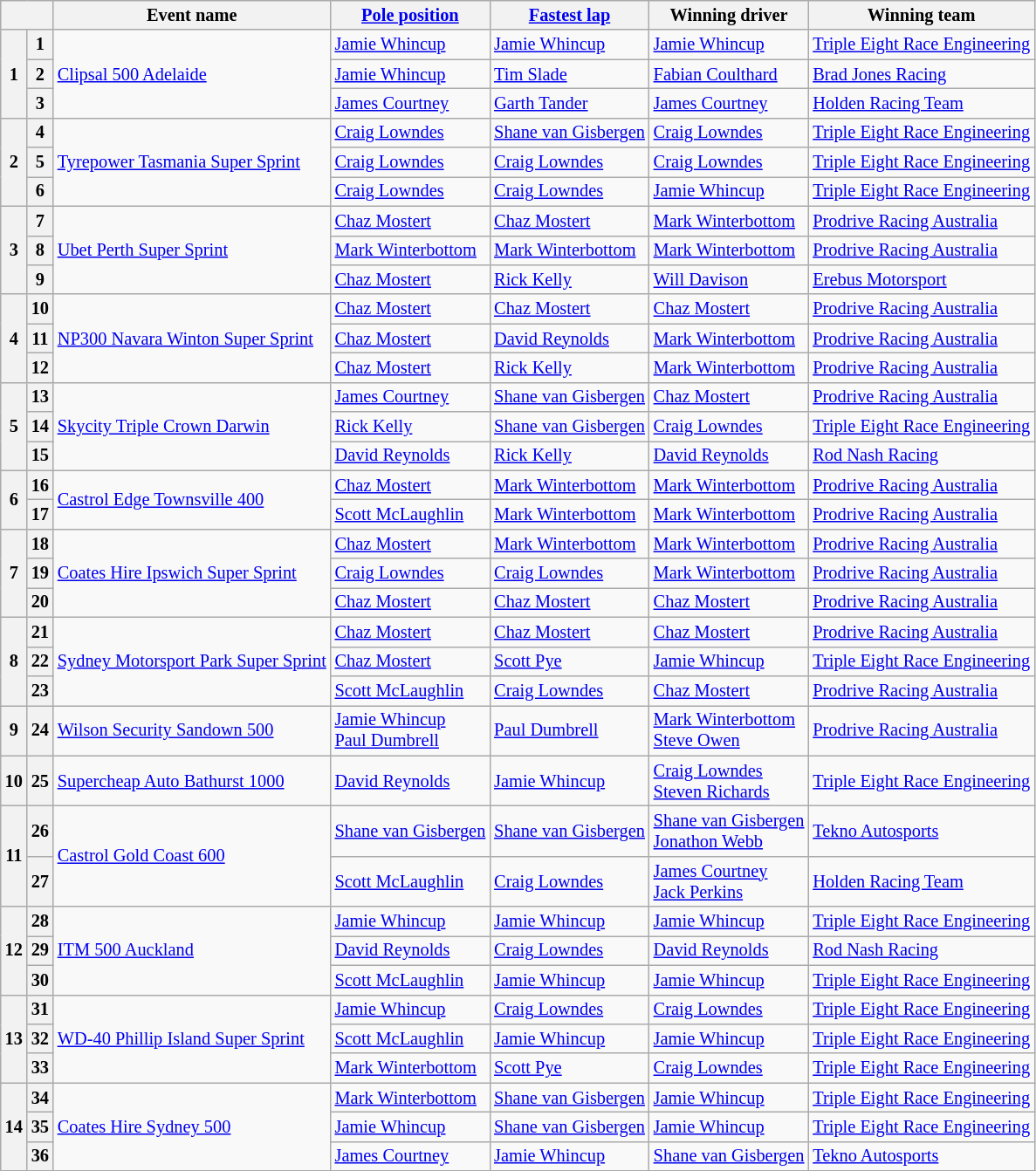<table class="wikitable" style="font-size: 85%">
<tr>
<th colspan="2"></th>
<th>Event name</th>
<th><a href='#'>Pole position</a></th>
<th><a href='#'>Fastest lap</a></th>
<th>Winning driver</th>
<th>Winning team</th>
</tr>
<tr>
<th rowspan=3>1</th>
<th>1</th>
<td rowspan=3><a href='#'>Clipsal 500 Adelaide</a></td>
<td> <a href='#'>Jamie Whincup</a></td>
<td> <a href='#'>Jamie Whincup</a></td>
<td> <a href='#'>Jamie Whincup</a></td>
<td><a href='#'>Triple Eight Race Engineering</a></td>
</tr>
<tr>
<th>2</th>
<td> <a href='#'>Jamie Whincup</a></td>
<td> <a href='#'>Tim Slade</a></td>
<td> <a href='#'>Fabian Coulthard</a></td>
<td><a href='#'>Brad Jones Racing</a></td>
</tr>
<tr>
<th>3</th>
<td> <a href='#'>James Courtney</a></td>
<td> <a href='#'>Garth Tander</a></td>
<td> <a href='#'>James Courtney</a></td>
<td><a href='#'>Holden Racing Team</a></td>
</tr>
<tr>
<th rowspan=3>2</th>
<th>4</th>
<td rowspan=3><a href='#'>Tyrepower Tasmania Super Sprint</a></td>
<td> <a href='#'>Craig Lowndes</a></td>
<td> <a href='#'>Shane van Gisbergen</a></td>
<td> <a href='#'>Craig Lowndes</a></td>
<td><a href='#'>Triple Eight Race Engineering</a></td>
</tr>
<tr>
<th>5</th>
<td> <a href='#'>Craig Lowndes</a></td>
<td> <a href='#'>Craig Lowndes</a></td>
<td> <a href='#'>Craig Lowndes</a></td>
<td><a href='#'>Triple Eight Race Engineering</a></td>
</tr>
<tr>
<th>6</th>
<td> <a href='#'>Craig Lowndes</a></td>
<td> <a href='#'>Craig Lowndes</a></td>
<td> <a href='#'>Jamie Whincup</a></td>
<td><a href='#'>Triple Eight Race Engineering</a></td>
</tr>
<tr>
<th rowspan=3>3</th>
<th>7</th>
<td rowspan=3><a href='#'>Ubet Perth Super Sprint</a></td>
<td> <a href='#'>Chaz Mostert</a></td>
<td> <a href='#'>Chaz Mostert</a></td>
<td> <a href='#'>Mark Winterbottom</a></td>
<td><a href='#'>Prodrive Racing Australia</a></td>
</tr>
<tr>
<th>8</th>
<td> <a href='#'>Mark Winterbottom</a></td>
<td> <a href='#'>Mark Winterbottom</a></td>
<td> <a href='#'>Mark Winterbottom</a></td>
<td><a href='#'>Prodrive Racing Australia</a></td>
</tr>
<tr>
<th>9</th>
<td> <a href='#'>Chaz Mostert</a></td>
<td> <a href='#'>Rick Kelly</a></td>
<td> <a href='#'>Will Davison</a></td>
<td><a href='#'>Erebus Motorsport</a></td>
</tr>
<tr>
<th rowspan=3>4</th>
<th>10</th>
<td rowspan=3><a href='#'>NP300 Navara Winton Super Sprint</a></td>
<td> <a href='#'>Chaz Mostert</a></td>
<td> <a href='#'>Chaz Mostert</a></td>
<td> <a href='#'>Chaz Mostert</a></td>
<td><a href='#'>Prodrive Racing Australia</a></td>
</tr>
<tr>
<th>11</th>
<td> <a href='#'>Chaz Mostert</a></td>
<td> <a href='#'>David Reynolds</a></td>
<td> <a href='#'>Mark Winterbottom</a></td>
<td><a href='#'>Prodrive Racing Australia</a></td>
</tr>
<tr>
<th>12</th>
<td> <a href='#'>Chaz Mostert</a></td>
<td> <a href='#'>Rick Kelly</a></td>
<td> <a href='#'>Mark Winterbottom</a></td>
<td><a href='#'>Prodrive Racing Australia</a></td>
</tr>
<tr>
<th rowspan=3>5</th>
<th>13</th>
<td rowspan=3><a href='#'>Skycity Triple Crown Darwin</a></td>
<td> <a href='#'>James Courtney</a></td>
<td> <a href='#'>Shane van Gisbergen</a></td>
<td> <a href='#'>Chaz Mostert</a></td>
<td><a href='#'>Prodrive Racing Australia</a></td>
</tr>
<tr>
<th>14</th>
<td> <a href='#'>Rick Kelly</a></td>
<td> <a href='#'>Shane van Gisbergen</a></td>
<td> <a href='#'>Craig Lowndes</a></td>
<td><a href='#'>Triple Eight Race Engineering</a></td>
</tr>
<tr>
<th>15</th>
<td> <a href='#'>David Reynolds</a></td>
<td> <a href='#'>Rick Kelly</a></td>
<td> <a href='#'>David Reynolds</a></td>
<td><a href='#'>Rod Nash Racing</a></td>
</tr>
<tr>
<th rowspan=2>6</th>
<th>16</th>
<td rowspan=2><a href='#'>Castrol Edge Townsville 400</a></td>
<td> <a href='#'>Chaz Mostert</a></td>
<td> <a href='#'>Mark Winterbottom</a></td>
<td> <a href='#'>Mark Winterbottom</a></td>
<td><a href='#'>Prodrive Racing Australia</a></td>
</tr>
<tr>
<th>17</th>
<td> <a href='#'>Scott McLaughlin</a></td>
<td> <a href='#'>Mark Winterbottom</a></td>
<td> <a href='#'>Mark Winterbottom</a></td>
<td><a href='#'>Prodrive Racing Australia</a></td>
</tr>
<tr>
<th rowspan=3>7</th>
<th>18</th>
<td rowspan=3><a href='#'>Coates Hire Ipswich Super Sprint</a></td>
<td> <a href='#'>Chaz Mostert</a></td>
<td> <a href='#'>Mark Winterbottom</a></td>
<td> <a href='#'>Mark Winterbottom</a></td>
<td><a href='#'>Prodrive Racing Australia</a></td>
</tr>
<tr>
<th>19</th>
<td> <a href='#'>Craig Lowndes</a></td>
<td> <a href='#'>Craig Lowndes</a></td>
<td> <a href='#'>Mark Winterbottom</a></td>
<td><a href='#'>Prodrive Racing Australia</a></td>
</tr>
<tr>
<th>20</th>
<td> <a href='#'>Chaz Mostert</a></td>
<td> <a href='#'>Chaz Mostert</a></td>
<td> <a href='#'>Chaz Mostert</a></td>
<td><a href='#'>Prodrive Racing Australia</a></td>
</tr>
<tr>
<th rowspan=3>8</th>
<th>21</th>
<td rowspan=3><a href='#'>Sydney Motorsport Park Super Sprint</a></td>
<td> <a href='#'>Chaz Mostert</a></td>
<td> <a href='#'>Chaz Mostert</a></td>
<td> <a href='#'>Chaz Mostert</a></td>
<td><a href='#'>Prodrive Racing Australia</a></td>
</tr>
<tr>
<th>22</th>
<td> <a href='#'>Chaz Mostert</a></td>
<td> <a href='#'>Scott Pye</a></td>
<td> <a href='#'>Jamie Whincup</a></td>
<td><a href='#'>Triple Eight Race Engineering</a></td>
</tr>
<tr>
<th>23</th>
<td> <a href='#'>Scott McLaughlin</a></td>
<td> <a href='#'>Craig Lowndes</a></td>
<td> <a href='#'>Chaz Mostert</a></td>
<td><a href='#'>Prodrive Racing Australia</a></td>
</tr>
<tr>
<th>9</th>
<th>24</th>
<td><a href='#'>Wilson Security Sandown 500</a></td>
<td> <a href='#'>Jamie Whincup</a><br> <a href='#'>Paul Dumbrell</a></td>
<td> <a href='#'>Paul Dumbrell</a></td>
<td> <a href='#'>Mark Winterbottom</a><br> <a href='#'>Steve Owen</a></td>
<td><a href='#'>Prodrive Racing Australia</a></td>
</tr>
<tr>
<th>10</th>
<th>25</th>
<td><a href='#'>Supercheap Auto Bathurst 1000</a></td>
<td> <a href='#'>David Reynolds</a></td>
<td> <a href='#'>Jamie Whincup</a></td>
<td> <a href='#'>Craig Lowndes</a><br> <a href='#'>Steven Richards</a></td>
<td><a href='#'>Triple Eight Race Engineering</a></td>
</tr>
<tr>
<th rowspan=2>11</th>
<th>26</th>
<td rowspan=2><a href='#'>Castrol Gold Coast 600</a></td>
<td> <a href='#'>Shane van Gisbergen</a></td>
<td> <a href='#'>Shane van Gisbergen</a></td>
<td> <a href='#'>Shane van Gisbergen</a><br> <a href='#'>Jonathon Webb</a></td>
<td><a href='#'>Tekno Autosports</a></td>
</tr>
<tr>
<th>27</th>
<td> <a href='#'>Scott McLaughlin</a></td>
<td> <a href='#'>Craig Lowndes</a></td>
<td> <a href='#'>James Courtney</a><br> <a href='#'>Jack Perkins</a></td>
<td><a href='#'>Holden Racing Team</a></td>
</tr>
<tr>
<th rowspan=3>12</th>
<th>28</th>
<td rowspan=3><a href='#'>ITM 500 Auckland</a></td>
<td> <a href='#'>Jamie Whincup</a></td>
<td> <a href='#'>Jamie Whincup</a></td>
<td> <a href='#'>Jamie Whincup</a></td>
<td><a href='#'>Triple Eight Race Engineering</a></td>
</tr>
<tr>
<th>29</th>
<td> <a href='#'>David Reynolds</a></td>
<td> <a href='#'>Craig Lowndes</a></td>
<td> <a href='#'>David Reynolds</a></td>
<td><a href='#'>Rod Nash Racing</a></td>
</tr>
<tr>
<th>30</th>
<td> <a href='#'>Scott McLaughlin</a></td>
<td> <a href='#'>Jamie Whincup</a></td>
<td> <a href='#'>Jamie Whincup</a></td>
<td><a href='#'>Triple Eight Race Engineering</a></td>
</tr>
<tr>
<th rowspan=3>13</th>
<th>31</th>
<td rowspan=3><a href='#'>WD-40 Phillip Island Super Sprint</a></td>
<td> <a href='#'>Jamie Whincup</a></td>
<td> <a href='#'>Craig Lowndes</a></td>
<td> <a href='#'>Craig Lowndes</a></td>
<td><a href='#'>Triple Eight Race Engineering</a></td>
</tr>
<tr>
<th>32</th>
<td> <a href='#'>Scott McLaughlin</a></td>
<td> <a href='#'>Jamie Whincup</a></td>
<td> <a href='#'>Jamie Whincup</a></td>
<td><a href='#'>Triple Eight Race Engineering</a></td>
</tr>
<tr>
<th>33</th>
<td> <a href='#'>Mark Winterbottom</a></td>
<td> <a href='#'>Scott Pye</a></td>
<td> <a href='#'>Craig Lowndes</a></td>
<td><a href='#'>Triple Eight Race Engineering</a></td>
</tr>
<tr>
<th rowspan=3>14</th>
<th>34</th>
<td rowspan=3><a href='#'>Coates Hire Sydney 500</a></td>
<td> <a href='#'>Mark Winterbottom</a></td>
<td> <a href='#'>Shane van Gisbergen</a></td>
<td> <a href='#'>Jamie Whincup</a></td>
<td><a href='#'>Triple Eight Race Engineering</a></td>
</tr>
<tr>
<th>35</th>
<td> <a href='#'>Jamie Whincup</a></td>
<td> <a href='#'>Shane van Gisbergen</a></td>
<td> <a href='#'>Jamie Whincup</a></td>
<td><a href='#'>Triple Eight Race Engineering</a></td>
</tr>
<tr>
<th>36</th>
<td> <a href='#'>James Courtney</a></td>
<td> <a href='#'>Jamie Whincup</a></td>
<td> <a href='#'>Shane van Gisbergen</a></td>
<td><a href='#'>Tekno Autosports</a></td>
</tr>
</table>
